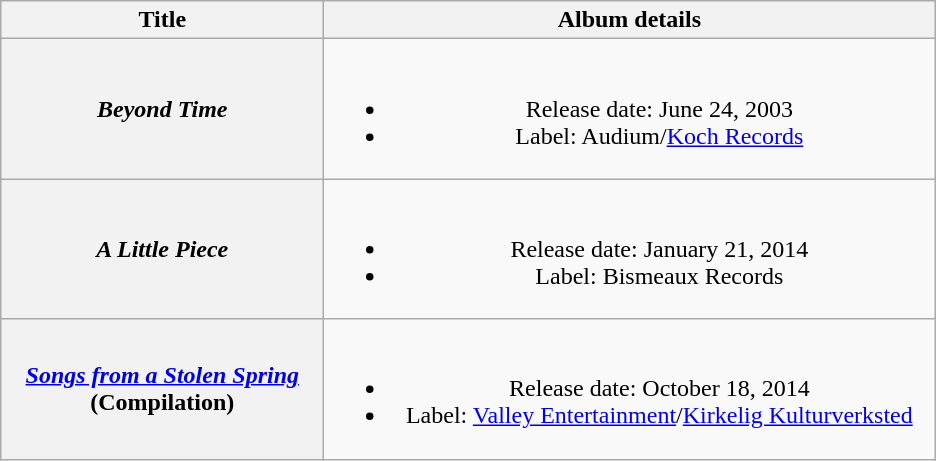<table class="wikitable plainrowheaders" style="text-align:center;">
<tr>
<th style="width:13em;">Title</th>
<th style="width:25em;">Album details</th>
</tr>
<tr>
<th scope="row"><em>Beyond Time</em></th>
<td><br><ul><li>Release date: June 24, 2003</li><li>Label: Audium/<a href='#'>Koch Records</a></li></ul></td>
</tr>
<tr>
<th scope="row"><em>A Little Piece</em></th>
<td><br><ul><li>Release date: January 21, 2014</li><li>Label: Bismeaux Records</li></ul></td>
</tr>
<tr>
<th scope="row"><em><a href='#'>Songs from a Stolen Spring</a></em> (Compilation)</th>
<td><br><ul><li>Release date: October 18, 2014</li><li>Label: <a href='#'>Valley Entertainment</a>/<a href='#'>Kirkelig Kulturverksted</a></li></ul></td>
</tr>
</table>
